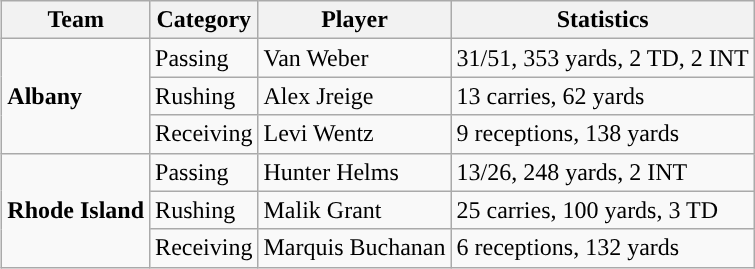<table class="wikitable" style="float: right;">
<tr>
<th>Team</th>
<th>Category</th>
<th>Player</th>
<th>Statistics</th>
</tr>
<tr>
<td rowspan=3><strong>Albany</strong></td>
<td>Passing</td>
<td>Van Weber</td>
<td>31/51, 353 yards, 2 TD, 2 INT</td>
</tr>
<tr>
<td>Rushing</td>
<td>Alex Jreige</td>
<td>13 carries, 62 yards</td>
</tr>
<tr>
<td>Receiving</td>
<td>Levi Wentz</td>
<td>9 receptions, 138 yards</td>
</tr>
<tr>
<td rowspan=3><strong>Rhode Island</strong></td>
<td>Passing</td>
<td>Hunter Helms</td>
<td>13/26, 248 yards, 2 INT</td>
</tr>
<tr>
<td>Rushing</td>
<td>Malik Grant</td>
<td>25 carries, 100 yards, 3 TD</td>
</tr>
<tr>
<td>Receiving</td>
<td>Marquis Buchanan</td>
<td>6 receptions, 132 yards</td>
</tr>
</table>
